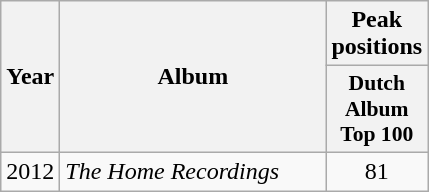<table class="wikitable">
<tr>
<th rowspan="2" style="text-align:center; width:10px;">Year</th>
<th rowspan="2" style="text-align:center; width:170px;">Album</th>
<th style="text-align:center; width:20px;">Peak positions</th>
</tr>
<tr>
<th scope="col" style="width:3em;font-size:90%;">Dutch<br>Album Top 100<br></th>
</tr>
<tr>
<td style="text-align:center;">2012</td>
<td><em>The Home Recordings</em></td>
<td style="text-align:center;">81</td>
</tr>
</table>
